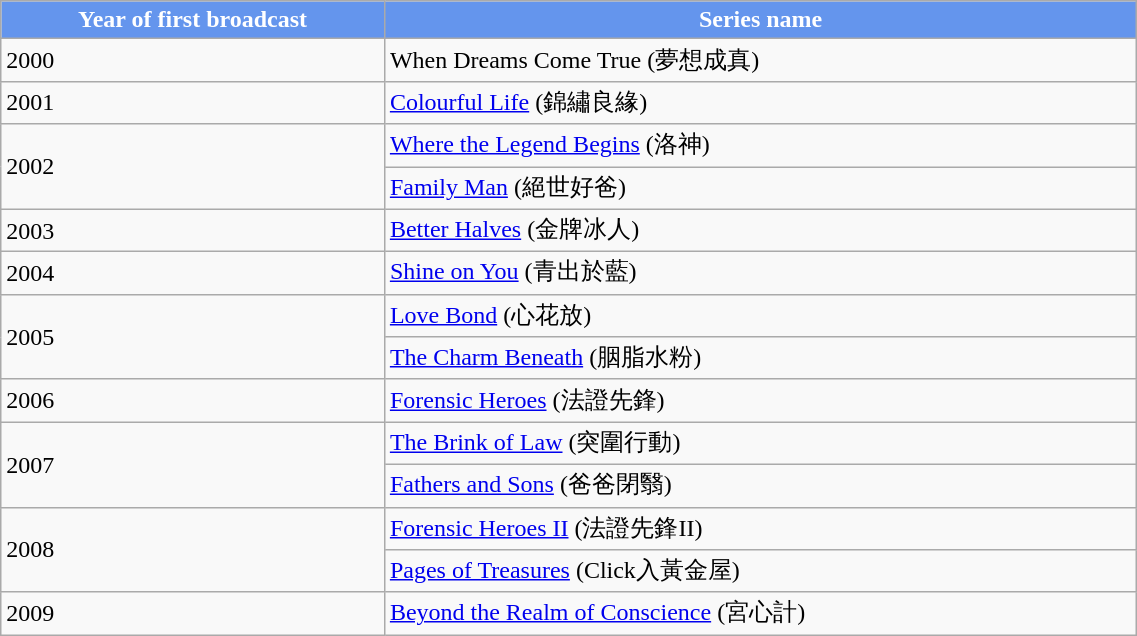<table class="wikitable" width="60%">
<tr style="background:cornflowerblue; color:white" align=center>
<td style="width:7%"><strong>Year of first broadcast</strong></td>
<td style="width:15%"><strong>Series name</strong></td>
</tr>
<tr>
<td>2000</td>
<td>When Dreams Come True (夢想成真)</td>
</tr>
<tr>
<td>2001</td>
<td><a href='#'>Colourful Life</a> (錦繡良緣)</td>
</tr>
<tr>
<td rowspan="2">2002</td>
<td><a href='#'>Where the Legend Begins</a> (洛神)</td>
</tr>
<tr>
<td><a href='#'>Family Man</a> (絕世好爸)</td>
</tr>
<tr>
<td>2003</td>
<td><a href='#'>Better Halves</a> (金牌冰人)</td>
</tr>
<tr>
<td>2004</td>
<td><a href='#'>Shine on You</a> (青出於藍)</td>
</tr>
<tr>
<td rowspan="2">2005</td>
<td><a href='#'>Love Bond</a> (心花放)</td>
</tr>
<tr>
<td><a href='#'>The Charm Beneath</a> (胭脂水粉)</td>
</tr>
<tr>
<td>2006</td>
<td><a href='#'>Forensic Heroes</a> (法證先鋒)</td>
</tr>
<tr>
<td rowspan="2">2007</td>
<td><a href='#'>The Brink of Law</a> (突圍行動)</td>
</tr>
<tr>
<td><a href='#'>Fathers and Sons</a> (爸爸閉翳)</td>
</tr>
<tr>
<td rowspan="2">2008</td>
<td><a href='#'>Forensic Heroes II</a> (法證先鋒II)</td>
</tr>
<tr>
<td><a href='#'>Pages of Treasures</a> (Click入黃金屋)</td>
</tr>
<tr>
<td>2009</td>
<td><a href='#'>Beyond the Realm of Conscience</a> (宮心計)</td>
</tr>
</table>
